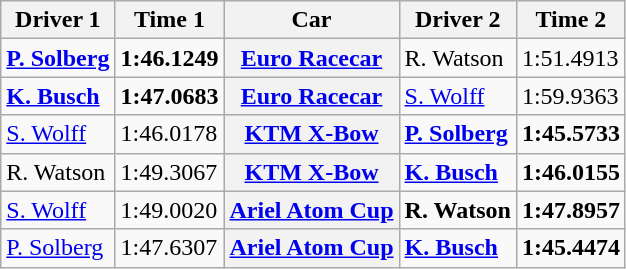<table class="wikitable">
<tr>
<th>Driver 1</th>
<th>Time 1</th>
<th>Car</th>
<th>Driver 2</th>
<th>Time 2</th>
</tr>
<tr>
<td><strong> <a href='#'>P. Solberg</a></strong></td>
<td><strong>1:46.1249</strong></td>
<th><a href='#'>Euro Racecar</a></th>
<td> R. Watson</td>
<td>1:51.4913</td>
</tr>
<tr>
<td><strong> <a href='#'>K. Busch</a></strong></td>
<td><strong>1:47.0683</strong> </td>
<th><a href='#'>Euro Racecar</a></th>
<td> <a href='#'>S. Wolff</a></td>
<td>1:59.9363  </td>
</tr>
<tr>
<td> <a href='#'>S. Wolff</a></td>
<td>1:46.0178</td>
<th><a href='#'>KTM X-Bow</a></th>
<td><strong> <a href='#'>P. Solberg</a></strong></td>
<td><strong>1:45.5733</strong> </td>
</tr>
<tr>
<td> R. Watson</td>
<td>1:49.3067</td>
<th><a href='#'>KTM X-Bow</a></th>
<td><strong> <a href='#'>K. Busch</a></strong></td>
<td><strong>1:46.0155</strong></td>
</tr>
<tr>
<td> <a href='#'>S. Wolff</a></td>
<td>1:49.0020</td>
<th><a href='#'>Ariel Atom Cup</a></th>
<td><strong> R. Watson</strong></td>
<td><strong>1:47.8957</strong></td>
</tr>
<tr>
<td> <a href='#'>P. Solberg</a></td>
<td>1:47.6307</td>
<th><a href='#'>Ariel Atom Cup</a></th>
<td><strong> <a href='#'>K. Busch</a></strong></td>
<td><strong>1:45.4474</strong> </td>
</tr>
</table>
